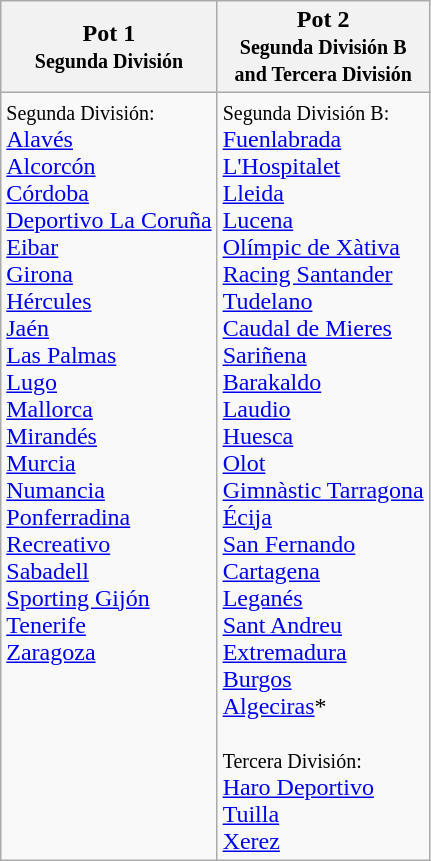<table class="wikitable">
<tr>
<th>Pot 1<br><small>Segunda División</small></th>
<th>Pot 2<br><small>Segunda División B<br>and Tercera División</small></th>
</tr>
<tr>
<td valign=top><small>Segunda División:</small><br><a href='#'>Alavés</a><br><a href='#'>Alcorcón</a><br><a href='#'>Córdoba</a><br><a href='#'>Deportivo La Coruña</a><br><a href='#'>Eibar</a><br><a href='#'>Girona</a><br><a href='#'>Hércules</a><br><a href='#'>Jaén</a><br><a href='#'>Las Palmas</a><br><a href='#'>Lugo</a><br><a href='#'>Mallorca</a><br><a href='#'>Mirandés</a><br><a href='#'>Murcia</a><br><a href='#'>Numancia</a><br><a href='#'>Ponferradina</a><br><a href='#'>Recreativo</a><br><a href='#'>Sabadell</a><br><a href='#'>Sporting Gijón</a><br><a href='#'>Tenerife</a><br><a href='#'>Zaragoza</a></td>
<td valign=top><small>Segunda División B:</small><br><a href='#'>Fuenlabrada</a><br><a href='#'>L'Hospitalet</a><br><a href='#'>Lleida</a><br><a href='#'>Lucena</a><br><a href='#'>Olímpic de Xàtiva</a><br><a href='#'>Racing Santander</a><br><a href='#'>Tudelano</a><br><a href='#'>Caudal de Mieres</a><br><a href='#'>Sariñena</a><br><a href='#'>Barakaldo</a><br><a href='#'>Laudio</a><br><a href='#'>Huesca</a><br><a href='#'>Olot</a><br><a href='#'>Gimnàstic Tarragona</a><br><a href='#'>Écija</a><br><a href='#'>San Fernando</a><br><a href='#'>Cartagena</a><br><a href='#'>Leganés</a><br><a href='#'>Sant Andreu</a><br><a href='#'>Extremadura</a><br><a href='#'>Burgos</a><br><a href='#'>Algeciras</a>*<br><br><small>Tercera División:</small><br><a href='#'>Haro Deportivo</a><br><a href='#'>Tuilla</a><br><a href='#'>Xerez</a></td>
</tr>
</table>
